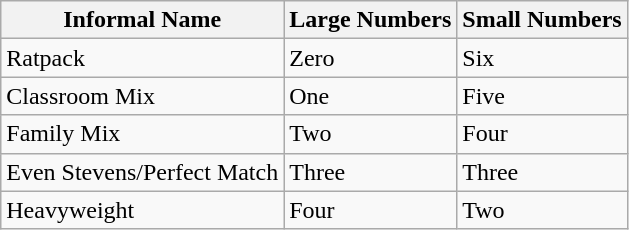<table class="wikitable">
<tr>
<th>Informal Name</th>
<th>Large Numbers</th>
<th>Small Numbers</th>
</tr>
<tr>
<td>Ratpack</td>
<td>Zero</td>
<td>Six</td>
</tr>
<tr>
<td>Classroom Mix</td>
<td>One</td>
<td>Five</td>
</tr>
<tr>
<td>Family Mix</td>
<td>Two</td>
<td>Four</td>
</tr>
<tr>
<td>Even Stevens/Perfect Match</td>
<td>Three</td>
<td>Three</td>
</tr>
<tr>
<td>Heavyweight</td>
<td>Four</td>
<td>Two</td>
</tr>
</table>
